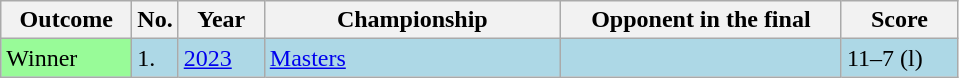<table class="sortable wikitable">
<tr>
<th width="80">Outcome</th>
<th width="20">No.</th>
<th width="50">Year</th>
<th style="width:190px;">Championship</th>
<th style="width:180px;">Opponent in the final</th>
<th width="70">Score</th>
</tr>
<tr style="background:lightblue">
<td style="background:#98FB98;">Winner</td>
<td>1.</td>
<td><a href='#'>2023</a></td>
<td><a href='#'>Masters</a></td>
<td></td>
<td>11–7 (l)</td>
</tr>
</table>
